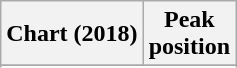<table class="wikitable plainrowheaders sortable" style="text-align:center;">
<tr>
<th scope="col">Chart (2018)</th>
<th scope="col">Peak<br>position</th>
</tr>
<tr>
</tr>
<tr>
</tr>
<tr>
</tr>
</table>
